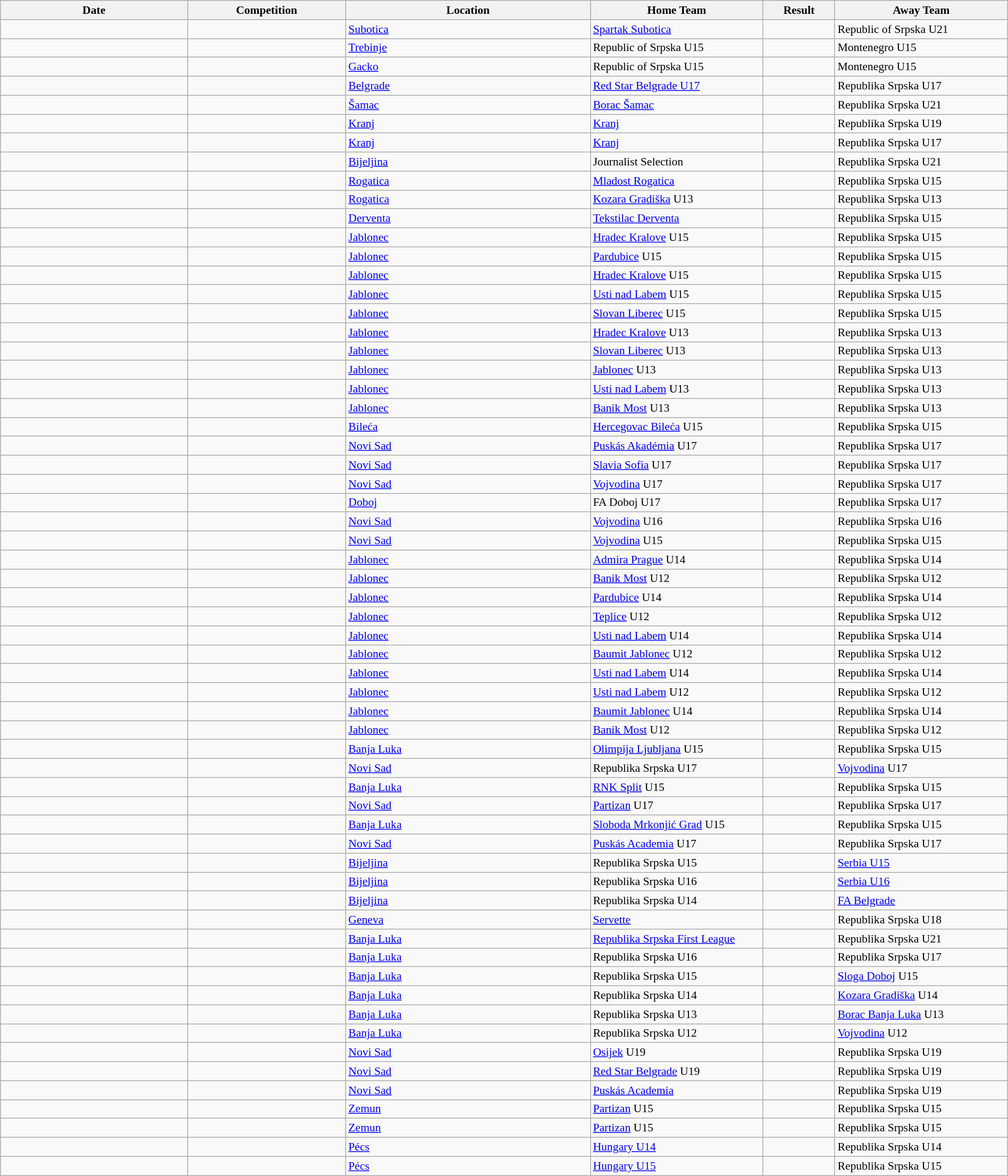<table class="wikitable" width=100% style="font-size: 90%">
<tr>
<th width=13%>Date</th>
<th width=11%>Competition</th>
<th width=17%>Location</th>
<th width=12%>Home Team</th>
<th width=5%>Result</th>
<th width=12%>Away Team</th>
</tr>
<tr>
<td></td>
<td></td>
<td> <a href='#'>Subotica</a></td>
<td> <a href='#'>Spartak Subotica</a></td>
<td></td>
<td> Republic of Srpska U21</td>
</tr>
<tr>
<td></td>
<td></td>
<td> <a href='#'>Trebinje</a></td>
<td> Republic of Srpska U15</td>
<td></td>
<td> Montenegro U15</td>
</tr>
<tr>
<td></td>
<td></td>
<td> <a href='#'>Gacko</a></td>
<td> Republic of Srpska U15</td>
<td></td>
<td> Montenegro U15</td>
</tr>
<tr>
<td></td>
<td></td>
<td> <a href='#'>Belgrade</a></td>
<td> <a href='#'>Red Star Belgrade U17</a></td>
<td></td>
<td> Republika Srpska U17</td>
</tr>
<tr>
<td></td>
<td></td>
<td> <a href='#'>Šamac</a></td>
<td> <a href='#'>Borac Šamac</a></td>
<td></td>
<td> Republika Srpska U21</td>
</tr>
<tr>
<td></td>
<td></td>
<td> <a href='#'>Kranj</a></td>
<td> <a href='#'>Kranj</a></td>
<td></td>
<td> Republika Srpska U19</td>
</tr>
<tr>
<td></td>
<td></td>
<td> <a href='#'>Kranj</a></td>
<td> <a href='#'>Kranj</a></td>
<td></td>
<td> Republika Srpska U17</td>
</tr>
<tr>
<td></td>
<td></td>
<td> <a href='#'>Bijeljina</a></td>
<td> Journalist Selection</td>
<td></td>
<td> Republika Srpska U21</td>
</tr>
<tr>
<td></td>
<td></td>
<td> <a href='#'>Rogatica</a></td>
<td> <a href='#'>Mladost Rogatica</a></td>
<td></td>
<td> Republika Srpska U15</td>
</tr>
<tr>
<td></td>
<td></td>
<td> <a href='#'>Rogatica</a></td>
<td> <a href='#'>Kozara Gradiška</a> U13</td>
<td></td>
<td> Republika Srpska U13</td>
</tr>
<tr>
<td></td>
<td></td>
<td> <a href='#'>Derventa</a></td>
<td> <a href='#'>Tekstilac Derventa</a></td>
<td></td>
<td> Republika Srpska U15</td>
</tr>
<tr>
<td></td>
<td></td>
<td> <a href='#'>Jablonec</a></td>
<td> <a href='#'>Hradec Kralove</a> U15</td>
<td></td>
<td> Republika Srpska U15</td>
</tr>
<tr>
<td></td>
<td></td>
<td> <a href='#'>Jablonec</a></td>
<td> <a href='#'>Pardubice</a> U15</td>
<td></td>
<td> Republika Srpska U15</td>
</tr>
<tr>
<td></td>
<td></td>
<td> <a href='#'>Jablonec</a></td>
<td> <a href='#'>Hradec Kralove</a> U15</td>
<td></td>
<td> Republika Srpska U15</td>
</tr>
<tr>
<td></td>
<td></td>
<td> <a href='#'>Jablonec</a></td>
<td> <a href='#'>Usti nad Labem</a> U15</td>
<td></td>
<td> Republika Srpska U15</td>
</tr>
<tr>
<td></td>
<td></td>
<td> <a href='#'>Jablonec</a></td>
<td> <a href='#'>Slovan Liberec</a> U15</td>
<td></td>
<td> Republika Srpska U15</td>
</tr>
<tr>
<td></td>
<td></td>
<td> <a href='#'>Jablonec</a></td>
<td> <a href='#'>Hradec Kralove</a> U13</td>
<td></td>
<td> Republika Srpska U13</td>
</tr>
<tr>
<td></td>
<td></td>
<td> <a href='#'>Jablonec</a></td>
<td> <a href='#'>Slovan Liberec</a> U13</td>
<td></td>
<td> Republika Srpska U13</td>
</tr>
<tr>
<td></td>
<td></td>
<td> <a href='#'>Jablonec</a></td>
<td> <a href='#'>Jablonec</a> U13</td>
<td></td>
<td> Republika Srpska U13</td>
</tr>
<tr>
<td></td>
<td></td>
<td> <a href='#'>Jablonec</a></td>
<td> <a href='#'>Usti nad Labem</a> U13</td>
<td></td>
<td> Republika Srpska U13</td>
</tr>
<tr>
<td></td>
<td></td>
<td> <a href='#'>Jablonec</a></td>
<td> <a href='#'>Banik Most</a> U13</td>
<td></td>
<td> Republika Srpska U13</td>
</tr>
<tr>
<td></td>
<td></td>
<td> <a href='#'>Bileća</a></td>
<td> <a href='#'>Hercegovac Bileća</a> U15</td>
<td></td>
<td> Republika Srpska U15</td>
</tr>
<tr>
<td></td>
<td></td>
<td> <a href='#'>Novi Sad</a></td>
<td> <a href='#'>Puskás Akadémia</a> U17</td>
<td></td>
<td> Republika Srpska U17</td>
</tr>
<tr>
<td></td>
<td></td>
<td> <a href='#'>Novi Sad</a></td>
<td> <a href='#'>Slavia Sofia</a> U17</td>
<td></td>
<td> Republika Srpska U17</td>
</tr>
<tr>
<td></td>
<td></td>
<td> <a href='#'>Novi Sad</a></td>
<td> <a href='#'>Vojvodina</a> U17</td>
<td></td>
<td> Republika Srpska U17</td>
</tr>
<tr>
<td></td>
<td></td>
<td> <a href='#'>Doboj</a></td>
<td> FA Doboj U17</td>
<td></td>
<td> Republika Srpska U17</td>
</tr>
<tr>
<td></td>
<td></td>
<td> <a href='#'>Novi Sad</a></td>
<td> <a href='#'>Vojvodina</a> U16</td>
<td></td>
<td> Republika Srpska U16</td>
</tr>
<tr>
<td></td>
<td></td>
<td> <a href='#'>Novi Sad</a></td>
<td> <a href='#'>Vojvodina</a> U15</td>
<td></td>
<td> Republika Srpska U15</td>
</tr>
<tr>
<td></td>
<td></td>
<td> <a href='#'>Jablonec</a></td>
<td> <a href='#'>Admira Prague</a> U14</td>
<td></td>
<td> Republika Srpska U14</td>
</tr>
<tr>
<td></td>
<td></td>
<td> <a href='#'>Jablonec</a></td>
<td> <a href='#'>Banik Most</a> U12</td>
<td></td>
<td> Republika Srpska U12</td>
</tr>
<tr>
<td></td>
<td></td>
<td> <a href='#'>Jablonec</a></td>
<td> <a href='#'>Pardubice</a> U14</td>
<td></td>
<td> Republika Srpska U14</td>
</tr>
<tr>
<td></td>
<td></td>
<td> <a href='#'>Jablonec</a></td>
<td> <a href='#'>Teplice</a> U12</td>
<td></td>
<td> Republika Srpska U12</td>
</tr>
<tr>
<td></td>
<td></td>
<td> <a href='#'>Jablonec</a></td>
<td> <a href='#'>Usti nad Labem</a> U14</td>
<td></td>
<td> Republika Srpska U14</td>
</tr>
<tr>
<td></td>
<td></td>
<td> <a href='#'>Jablonec</a></td>
<td> <a href='#'>Baumit Jablonec</a> U12</td>
<td></td>
<td> Republika Srpska U12</td>
</tr>
<tr>
<td></td>
<td></td>
<td> <a href='#'>Jablonec</a></td>
<td> <a href='#'>Usti nad Labem</a> U14</td>
<td></td>
<td> Republika Srpska U14</td>
</tr>
<tr>
<td></td>
<td></td>
<td> <a href='#'>Jablonec</a></td>
<td> <a href='#'>Usti nad Labem</a> U12</td>
<td></td>
<td> Republika Srpska U12</td>
</tr>
<tr>
<td></td>
<td></td>
<td> <a href='#'>Jablonec</a></td>
<td> <a href='#'>Baumit Jablonec</a> U14</td>
<td></td>
<td> Republika Srpska U14</td>
</tr>
<tr>
<td></td>
<td></td>
<td> <a href='#'>Jablonec</a></td>
<td> <a href='#'>Banik Most</a> U12</td>
<td></td>
<td> Republika Srpska U12</td>
</tr>
<tr>
<td></td>
<td></td>
<td> <a href='#'>Banja Luka</a></td>
<td> <a href='#'>Olimpija Ljubljana</a> U15</td>
<td></td>
<td> Republika Srpska U15</td>
</tr>
<tr>
<td></td>
<td></td>
<td> <a href='#'>Novi Sad</a></td>
<td> Republika Srpska U17</td>
<td></td>
<td> <a href='#'>Vojvodina</a> U17</td>
</tr>
<tr>
<td></td>
<td></td>
<td> <a href='#'>Banja Luka</a></td>
<td> <a href='#'>RNK Split</a> U15</td>
<td></td>
<td> Republika Srpska U15</td>
</tr>
<tr>
<td></td>
<td></td>
<td> <a href='#'>Novi Sad</a></td>
<td> <a href='#'>Partizan</a> U17</td>
<td></td>
<td> Republika Srpska U17</td>
</tr>
<tr>
<td></td>
<td></td>
<td> <a href='#'>Banja Luka</a></td>
<td> <a href='#'>Sloboda Mrkonjić Grad</a> U15</td>
<td></td>
<td> Republika Srpska U15</td>
</tr>
<tr>
<td></td>
<td></td>
<td> <a href='#'>Novi Sad</a></td>
<td> <a href='#'>Puskás Academia</a> U17</td>
<td></td>
<td> Republika Srpska U17</td>
</tr>
<tr>
<td></td>
<td></td>
<td> <a href='#'>Bijeljina</a></td>
<td> Republika Srpska U15</td>
<td></td>
<td> <a href='#'>Serbia U15</a></td>
</tr>
<tr>
<td></td>
<td></td>
<td> <a href='#'>Bijeljina</a></td>
<td> Republika Srpska U16</td>
<td></td>
<td> <a href='#'>Serbia U16</a></td>
</tr>
<tr>
<td></td>
<td></td>
<td> <a href='#'>Bijeljina</a></td>
<td> Republika Srpska U14</td>
<td></td>
<td> <a href='#'>FA Belgrade</a></td>
</tr>
<tr>
<td></td>
<td></td>
<td> <a href='#'>Geneva</a></td>
<td> <a href='#'>Servette</a></td>
<td></td>
<td> Republika Srpska U18</td>
</tr>
<tr>
<td></td>
<td></td>
<td> <a href='#'>Banja Luka</a></td>
<td> <a href='#'>Republika Srpska First League</a></td>
<td></td>
<td> Republika Srpska U21</td>
</tr>
<tr>
<td></td>
<td></td>
<td> <a href='#'>Banja Luka</a></td>
<td> Republika Srpska U16</td>
<td></td>
<td> Republika Srpska U17</td>
</tr>
<tr>
<td></td>
<td></td>
<td> <a href='#'>Banja Luka</a></td>
<td> Republika Srpska U15</td>
<td></td>
<td> <a href='#'>Sloga Doboj</a> U15</td>
</tr>
<tr>
<td></td>
<td></td>
<td> <a href='#'>Banja Luka</a></td>
<td> Republika Srpska U14</td>
<td></td>
<td> <a href='#'>Kozara Gradiška</a> U14</td>
</tr>
<tr>
<td></td>
<td></td>
<td> <a href='#'>Banja Luka</a></td>
<td> Republika Srpska U13</td>
<td></td>
<td> <a href='#'>Borac Banja Luka</a> U13</td>
</tr>
<tr>
<td></td>
<td></td>
<td> <a href='#'>Banja Luka</a></td>
<td> Republika Srpska U12</td>
<td></td>
<td> <a href='#'>Vojvodina</a> U12</td>
</tr>
<tr>
<td></td>
<td></td>
<td> <a href='#'>Novi Sad</a></td>
<td> <a href='#'>Osijek</a> U19</td>
<td></td>
<td> Republika Srpska U19</td>
</tr>
<tr>
<td></td>
<td></td>
<td> <a href='#'>Novi Sad</a></td>
<td> <a href='#'>Red Star Belgrade</a> U19</td>
<td></td>
<td> Republika Srpska U19</td>
</tr>
<tr>
<td></td>
<td></td>
<td> <a href='#'>Novi Sad</a></td>
<td> <a href='#'>Puskás Academia</a></td>
<td></td>
<td> Republika Srpska U19</td>
</tr>
<tr>
<td></td>
<td></td>
<td> <a href='#'>Zemun</a></td>
<td> <a href='#'>Partizan</a> U15</td>
<td></td>
<td> Republika Srpska U15</td>
</tr>
<tr>
<td></td>
<td></td>
<td> <a href='#'>Zemun</a></td>
<td> <a href='#'>Partizan</a> U15</td>
<td></td>
<td> Republika Srpska U15</td>
</tr>
<tr>
<td></td>
<td></td>
<td> <a href='#'>Pécs</a></td>
<td> <a href='#'>Hungary U14</a></td>
<td></td>
<td> Republika Srpska U14</td>
</tr>
<tr>
<td></td>
<td></td>
<td> <a href='#'>Pécs</a></td>
<td> <a href='#'>Hungary U15</a></td>
<td></td>
<td> Republika Srpska U15</td>
</tr>
</table>
